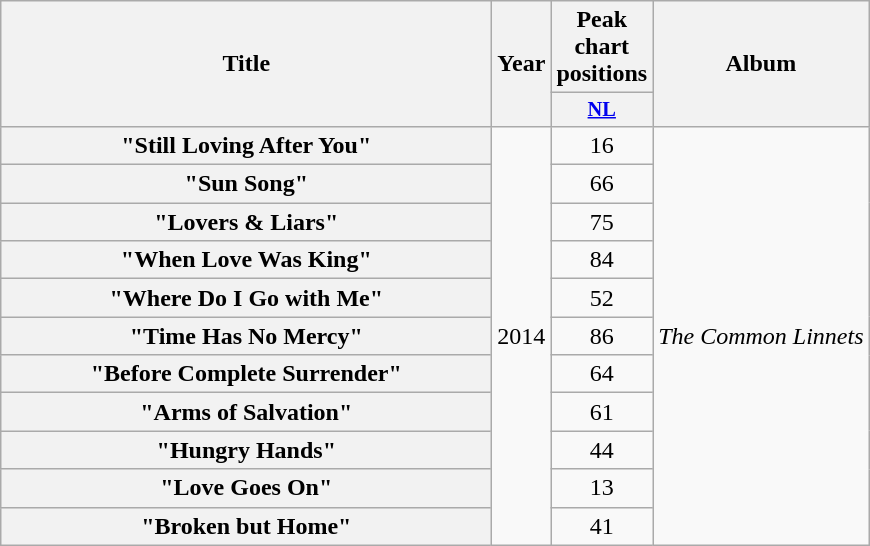<table class="wikitable plainrowheaders" style="text-align:center;">
<tr>
<th scope="col" rowspan="2" style="width:20em;">Title</th>
<th scope="col" rowspan="2" style="width:1em;">Year</th>
<th scope="col" colspan="1">Peak chart positions</th>
<th scope="col" rowspan="2">Album</th>
</tr>
<tr>
<th scope="col" style="width:3em;font-size:85%;"><a href='#'>NL</a><br></th>
</tr>
<tr>
<th scope="row">"Still Loving After You"</th>
<td rowspan="11">2014</td>
<td>16</td>
<td rowspan="11"><em>The Common Linnets</em></td>
</tr>
<tr>
<th scope="row">"Sun Song"</th>
<td>66</td>
</tr>
<tr>
<th scope="row">"Lovers & Liars"</th>
<td>75</td>
</tr>
<tr>
<th scope="row">"When Love Was King"</th>
<td>84</td>
</tr>
<tr>
<th scope="row">"Where Do I Go with Me"</th>
<td>52</td>
</tr>
<tr>
<th scope="row">"Time Has No Mercy"</th>
<td>86</td>
</tr>
<tr>
<th scope="row">"Before Complete Surrender"</th>
<td>64</td>
</tr>
<tr>
<th scope="row">"Arms of Salvation"</th>
<td>61</td>
</tr>
<tr>
<th scope="row">"Hungry Hands"</th>
<td>44</td>
</tr>
<tr>
<th scope="row">"Love Goes On"</th>
<td>13</td>
</tr>
<tr>
<th scope="row">"Broken but Home"</th>
<td>41</td>
</tr>
</table>
